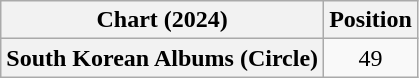<table class="wikitable plainrowheaders" style="text-align:center">
<tr>
<th scope="col">Chart (2024)</th>
<th scope="col">Position</th>
</tr>
<tr>
<th scope="row">South Korean Albums (Circle)</th>
<td>49</td>
</tr>
</table>
